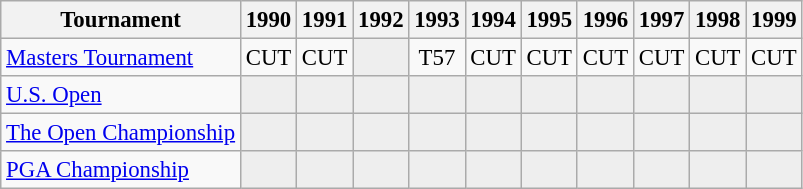<table class="wikitable" style="font-size:95%;text-align:center;">
<tr>
<th>Tournament</th>
<th>1990</th>
<th>1991</th>
<th>1992</th>
<th>1993</th>
<th>1994</th>
<th>1995</th>
<th>1996</th>
<th>1997</th>
<th>1998</th>
<th>1999</th>
</tr>
<tr>
<td align=left><a href='#'>Masters Tournament</a></td>
<td>CUT</td>
<td>CUT</td>
<td style="background:#eeeeee;"></td>
<td>T57</td>
<td>CUT</td>
<td>CUT</td>
<td>CUT</td>
<td>CUT</td>
<td>CUT</td>
<td>CUT</td>
</tr>
<tr>
<td align=left><a href='#'>U.S. Open</a></td>
<td style="background:#eeeeee;"></td>
<td style="background:#eeeeee;"></td>
<td style="background:#eeeeee;"></td>
<td style="background:#eeeeee;"></td>
<td style="background:#eeeeee;"></td>
<td style="background:#eeeeee;"></td>
<td style="background:#eeeeee;"></td>
<td style="background:#eeeeee;"></td>
<td style="background:#eeeeee;"></td>
<td style="background:#eeeeee;"></td>
</tr>
<tr>
<td align=left><a href='#'>The Open Championship</a></td>
<td style="background:#eeeeee;"></td>
<td style="background:#eeeeee;"></td>
<td style="background:#eeeeee;"></td>
<td style="background:#eeeeee;"></td>
<td style="background:#eeeeee;"></td>
<td style="background:#eeeeee;"></td>
<td style="background:#eeeeee;"></td>
<td style="background:#eeeeee;"></td>
<td style="background:#eeeeee;"></td>
<td style="background:#eeeeee;"></td>
</tr>
<tr>
<td align=left><a href='#'>PGA Championship</a></td>
<td style="background:#eeeeee;"></td>
<td style="background:#eeeeee;"></td>
<td style="background:#eeeeee;"></td>
<td style="background:#eeeeee;"></td>
<td style="background:#eeeeee;"></td>
<td style="background:#eeeeee;"></td>
<td style="background:#eeeeee;"></td>
<td style="background:#eeeeee;"></td>
<td style="background:#eeeeee;"></td>
<td style="background:#eeeeee;"></td>
</tr>
</table>
